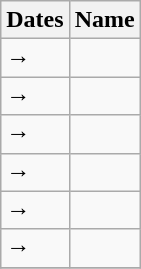<table class="wikitable">
<tr>
<th>Dates</th>
<th>Name</th>
</tr>
<tr>
<td>→</td>
<td></td>
</tr>
<tr>
<td>→</td>
<td></td>
</tr>
<tr>
<td>→</td>
<td></td>
</tr>
<tr>
<td>→</td>
<td></td>
</tr>
<tr>
<td>→</td>
<td></td>
</tr>
<tr>
<td>→</td>
<td></td>
</tr>
<tr>
</tr>
</table>
